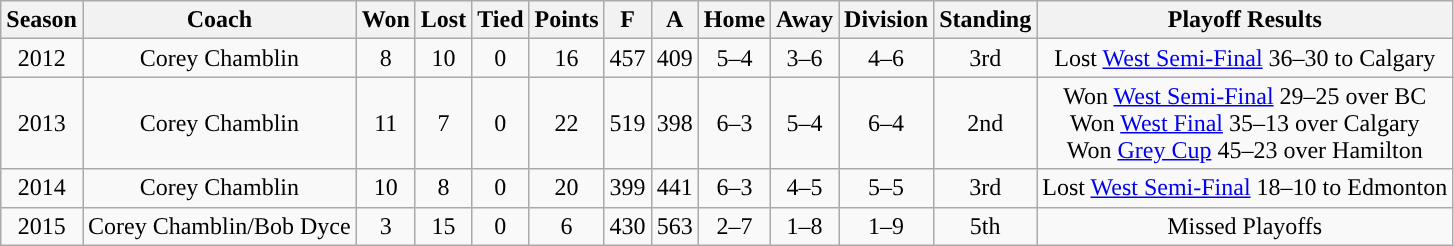<table class="wikitable" style="text-align: center;">
<tr>
<th>Season</th>
<th>Coach</th>
<th>Won</th>
<th>Lost</th>
<th>Tied</th>
<th>Points</th>
<th>F</th>
<th>A</th>
<th>Home</th>
<th>Away</th>
<th>Division</th>
<th>Standing</th>
<th>Playoff Results</th>
</tr>
<tr>
<td>2012</td>
<td>Corey Chamblin</td>
<td>8</td>
<td>10</td>
<td>0</td>
<td>16</td>
<td>457</td>
<td>409</td>
<td>5–4</td>
<td>3–6</td>
<td>4–6</td>
<td>3rd</td>
<td>Lost <a href='#'>West Semi-Final</a> 36–30 to Calgary</td>
</tr>
<tr>
<td>2013</td>
<td>Corey Chamblin</td>
<td>11</td>
<td>7</td>
<td>0</td>
<td>22</td>
<td>519</td>
<td>398</td>
<td>6–3</td>
<td>5–4</td>
<td>6–4</td>
<td>2nd</td>
<td>Won <a href='#'>West Semi-Final</a> 29–25 over BC<br>Won <a href='#'>West Final</a> 35–13 over Calgary<br>Won <a href='#'>Grey Cup</a> 45–23 over Hamilton</td>
</tr>
<tr>
<td>2014</td>
<td>Corey Chamblin</td>
<td>10</td>
<td>8</td>
<td>0</td>
<td>20</td>
<td>399</td>
<td>441</td>
<td>6–3</td>
<td>4–5</td>
<td>5–5</td>
<td>3rd</td>
<td>Lost <a href='#'>West Semi-Final</a> 18–10 to Edmonton</td>
</tr>
<tr>
<td>2015</td>
<td>Corey Chamblin/Bob Dyce</td>
<td>3</td>
<td>15</td>
<td>0</td>
<td>6</td>
<td>430</td>
<td>563</td>
<td>2–7</td>
<td>1–8</td>
<td>1–9</td>
<td>5th</td>
<td>Missed Playoffs</td>
</tr>
</table>
